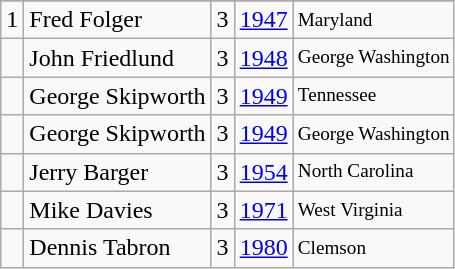<table class="wikitable">
<tr>
</tr>
<tr>
<td>1</td>
<td>Fred Folger</td>
<td>3</td>
<td><a href='#'>1947</a></td>
<td style="font-size:80%;">Maryland</td>
</tr>
<tr>
<td></td>
<td>John Friedlund</td>
<td>3</td>
<td><a href='#'>1948</a></td>
<td style="font-size:80%;">George Washington</td>
</tr>
<tr>
<td></td>
<td>George Skipworth</td>
<td>3</td>
<td><a href='#'>1949</a></td>
<td style="font-size:80%;">Tennessee</td>
</tr>
<tr>
<td></td>
<td>George Skipworth</td>
<td>3</td>
<td><a href='#'>1949</a></td>
<td style="font-size:80%;">George Washington</td>
</tr>
<tr>
<td></td>
<td>Jerry Barger</td>
<td>3</td>
<td><a href='#'>1954</a></td>
<td style="font-size:80%;">North Carolina</td>
</tr>
<tr>
<td></td>
<td>Mike Davies</td>
<td>3</td>
<td><a href='#'>1971</a></td>
<td style="font-size:80%;">West Virginia</td>
</tr>
<tr>
<td></td>
<td>Dennis Tabron</td>
<td>3</td>
<td><a href='#'>1980</a></td>
<td style="font-size:80%;">Clemson</td>
</tr>
</table>
